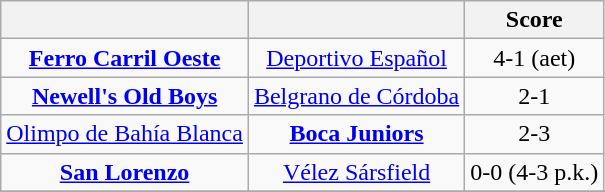<table class="wikitable" style="text-align: center;">
<tr>
<th></th>
<th></th>
<th>Score</th>
</tr>
<tr>
<td><strong><a href='#'>Ferro Carril Oeste</a></strong></td>
<td><a href='#'>Deportivo Español</a></td>
<td>4-1 (aet)</td>
</tr>
<tr>
<td><strong><a href='#'>Newell's Old Boys</a></strong></td>
<td><a href='#'>Belgrano de Córdoba</a></td>
<td>2-1</td>
</tr>
<tr>
<td><a href='#'>Olimpo de Bahía Blanca</a></td>
<td><strong><a href='#'>Boca Juniors</a></strong></td>
<td>2-3</td>
</tr>
<tr>
<td><strong><a href='#'>San Lorenzo</a></strong></td>
<td><a href='#'>Vélez Sársfield</a></td>
<td>0-0 (4-3 p.k.)</td>
</tr>
<tr>
</tr>
</table>
